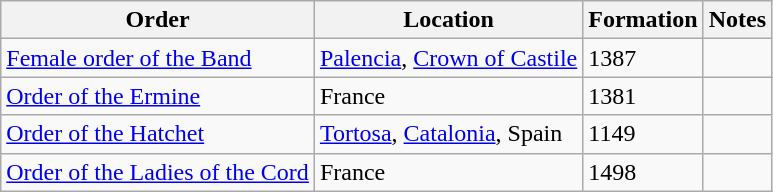<table class="wikitable">
<tr>
<th>Order</th>
<th>Location</th>
<th>Formation</th>
<th>Notes</th>
</tr>
<tr>
<td><a href='#'>Female order of the Band</a></td>
<td><a href='#'>Palencia</a>, <a href='#'>Crown of Castile</a></td>
<td>1387</td>
<td></td>
</tr>
<tr>
<td><a href='#'>Order of the Ermine</a></td>
<td>France</td>
<td>1381</td>
<td></td>
</tr>
<tr>
<td><a href='#'>Order of the Hatchet</a></td>
<td><a href='#'>Tortosa</a>, <a href='#'>Catalonia</a>, Spain</td>
<td>1149</td>
<td></td>
</tr>
<tr>
<td><a href='#'>Order of the Ladies of the Cord</a></td>
<td>France</td>
<td>1498</td>
<td></td>
</tr>
</table>
